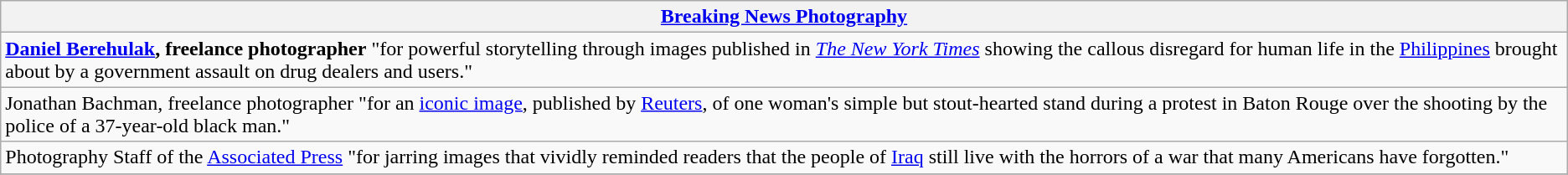<table class="wikitable" style="float:left; float:none;">
<tr>
<th><a href='#'>Breaking News Photography</a></th>
</tr>
<tr>
<td><strong><a href='#'>Daniel Berehulak</a>, freelance photographer</strong> "for powerful storytelling through images published in <em><a href='#'>The New York Times</a></em> showing the callous disregard for human life in the <a href='#'>Philippines</a> brought about by a government assault on drug dealers and users."</td>
</tr>
<tr>
<td>Jonathan Bachman, freelance photographer "for an <a href='#'>iconic image</a>, published by <a href='#'>Reuters</a>, of one woman's simple but stout-hearted stand during a protest in Baton Rouge over the shooting by the police of a 37-year-old black man."</td>
</tr>
<tr>
<td>Photography Staff of the <a href='#'>Associated Press</a> "for jarring images that vividly reminded readers that the people of <a href='#'>Iraq</a> still live with the horrors of a war that many Americans have forgotten."</td>
</tr>
<tr>
</tr>
</table>
